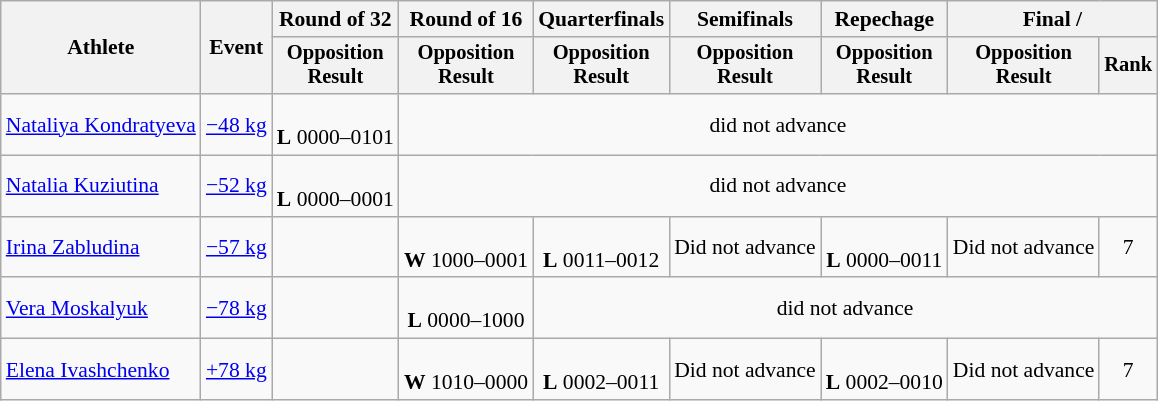<table class="wikitable" style="font-size:90%">
<tr>
<th rowspan="2">Athlete</th>
<th rowspan="2">Event</th>
<th>Round of 32</th>
<th>Round of 16</th>
<th>Quarterfinals</th>
<th>Semifinals</th>
<th>Repechage</th>
<th colspan=2>Final / </th>
</tr>
<tr style="font-size:95%">
<th>Opposition<br>Result</th>
<th>Opposition<br>Result</th>
<th>Opposition<br>Result</th>
<th>Opposition<br>Result</th>
<th>Opposition<br>Result</th>
<th>Opposition<br>Result</th>
<th>Rank</th>
</tr>
<tr align=center>
<td align=left><a href='#'>Nataliya Kondratyeva</a></td>
<td align=left><a href='#'>−48 kg</a></td>
<td><br><strong>L</strong> 0000–0101</td>
<td colspan=6>did not advance</td>
</tr>
<tr align=center>
<td align=left><a href='#'>Natalia Kuziutina</a></td>
<td align=left><a href='#'>−52 kg</a></td>
<td><br><strong>L</strong> 0000–0001</td>
<td colspan=6>did not advance</td>
</tr>
<tr align=center>
<td align=left><a href='#'>Irina Zabludina</a></td>
<td align=left><a href='#'>−57 kg</a></td>
<td></td>
<td><br><strong>W</strong> 1000–0001</td>
<td><br><strong>L</strong> 0011–0012</td>
<td>Did not advance</td>
<td><br><strong>L</strong> 0000–0011</td>
<td>Did not advance</td>
<td>7</td>
</tr>
<tr align=center>
<td align=left><a href='#'>Vera Moskalyuk</a></td>
<td align=left><a href='#'>−78 kg</a></td>
<td></td>
<td><br><strong>L</strong> 0000–1000</td>
<td colspan=5>did not advance</td>
</tr>
<tr align=center>
<td align=left><a href='#'>Elena Ivashchenko</a></td>
<td align=left><a href='#'>+78 kg</a></td>
<td></td>
<td><br><strong>W</strong> 1010–0000</td>
<td><br><strong>L</strong> 0002–0011</td>
<td>Did not advance</td>
<td><br><strong>L</strong> 0002–0010</td>
<td>Did not advance</td>
<td>7</td>
</tr>
</table>
